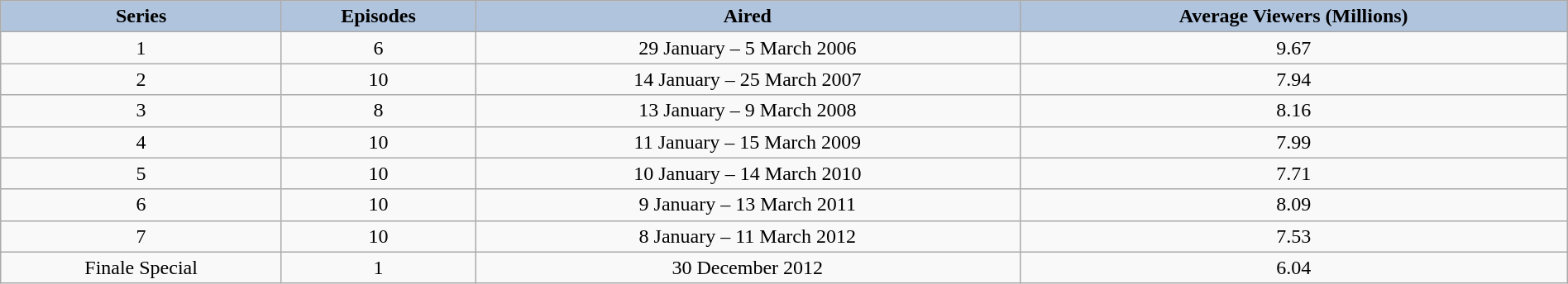<table class="wikitable" style="text-align:center;" width="100%">
<tr>
<th style="background:#B0C4DE;">Series</th>
<th style="background:#B0C4DE;">Episodes</th>
<th style="background:#B0C4DE;">Aired</th>
<th style="background:#B0C4DE;">Average Viewers (Millions)</th>
</tr>
<tr valign="top">
<td>1</td>
<td>6</td>
<td>29 January – 5 March 2006</td>
<td>9.67</td>
</tr>
<tr valign="top">
<td>2</td>
<td>10</td>
<td>14 January – 25 March 2007</td>
<td>7.94</td>
</tr>
<tr valign="top">
<td>3</td>
<td>8</td>
<td>13 January – 9 March 2008</td>
<td>8.16</td>
</tr>
<tr valign="top">
<td>4</td>
<td>10</td>
<td>11 January – 15 March 2009</td>
<td>7.99</td>
</tr>
<tr valign="top">
<td>5</td>
<td>10</td>
<td>10 January – 14 March 2010</td>
<td>7.71</td>
</tr>
<tr valign="top">
<td>6</td>
<td>10</td>
<td>9 January – 13 March 2011</td>
<td>8.09</td>
</tr>
<tr valign="top">
<td>7</td>
<td>10</td>
<td>8 January – 11 March 2012</td>
<td>7.53</td>
</tr>
<tr valign="top">
<td>Finale Special</td>
<td>1</td>
<td>30 December 2012</td>
<td>6.04</td>
</tr>
</table>
